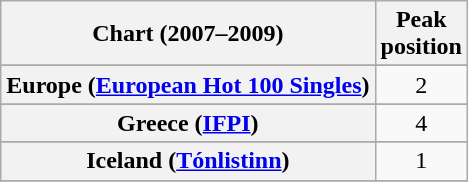<table class="wikitable sortable plainrowheaders" style="text-align:center">
<tr>
<th>Chart (2007–2009)</th>
<th>Peak<br>position</th>
</tr>
<tr>
</tr>
<tr>
</tr>
<tr>
</tr>
<tr>
</tr>
<tr>
</tr>
<tr>
<th scope="row">Europe (<a href='#'>European Hot 100 Singles</a>)</th>
<td>2</td>
</tr>
<tr>
</tr>
<tr>
</tr>
<tr>
<th scope="row">Greece (<a href='#'>IFPI</a>)</th>
<td>4</td>
</tr>
<tr>
</tr>
<tr>
<th scope="row">Iceland (<a href='#'>Tónlistinn</a>)</th>
<td>1</td>
</tr>
<tr>
</tr>
<tr>
</tr>
<tr>
</tr>
<tr>
</tr>
<tr>
</tr>
<tr>
</tr>
<tr>
</tr>
<tr>
</tr>
<tr>
</tr>
<tr>
</tr>
</table>
